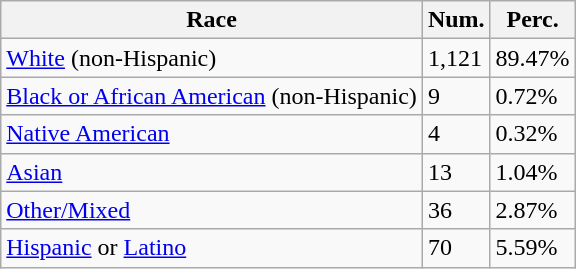<table class="wikitable">
<tr>
<th>Race</th>
<th>Num.</th>
<th>Perc.</th>
</tr>
<tr>
<td><a href='#'>White</a> (non-Hispanic)</td>
<td>1,121</td>
<td>89.47%</td>
</tr>
<tr>
<td><a href='#'>Black or African American</a> (non-Hispanic)</td>
<td>9</td>
<td>0.72%</td>
</tr>
<tr>
<td><a href='#'>Native American</a></td>
<td>4</td>
<td>0.32%</td>
</tr>
<tr>
<td><a href='#'>Asian</a></td>
<td>13</td>
<td>1.04%</td>
</tr>
<tr>
<td><a href='#'>Other/Mixed</a></td>
<td>36</td>
<td>2.87%</td>
</tr>
<tr>
<td><a href='#'>Hispanic</a> or <a href='#'>Latino</a></td>
<td>70</td>
<td>5.59%</td>
</tr>
</table>
